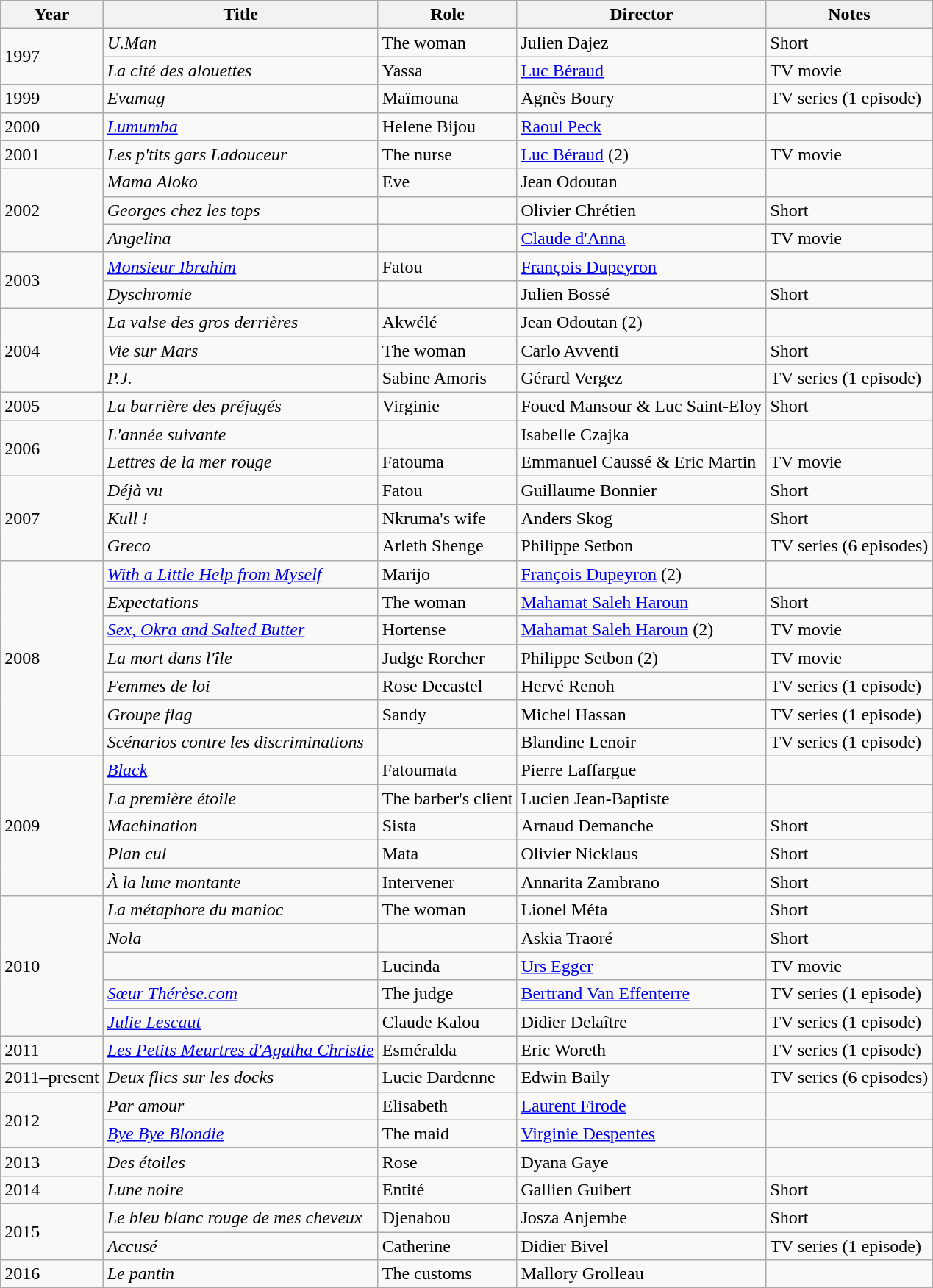<table class="wikitable">
<tr>
<th>Year</th>
<th>Title</th>
<th>Role</th>
<th>Director</th>
<th>Notes</th>
</tr>
<tr>
<td rowspan=2>1997</td>
<td><em>U.Man</em></td>
<td>The woman</td>
<td>Julien Dajez</td>
<td>Short</td>
</tr>
<tr>
<td><em>La cité des alouettes</em></td>
<td>Yassa</td>
<td><a href='#'>Luc Béraud</a></td>
<td>TV movie</td>
</tr>
<tr>
<td rowspan=1>1999</td>
<td><em>Evamag</em></td>
<td>Maïmouna</td>
<td>Agnès Boury</td>
<td>TV series (1 episode)</td>
</tr>
<tr>
<td rowspan=1>2000</td>
<td><em><a href='#'>Lumumba</a></em></td>
<td>Helene Bijou</td>
<td><a href='#'>Raoul Peck</a></td>
<td></td>
</tr>
<tr>
<td rowspan=1>2001</td>
<td><em>Les p'tits gars Ladouceur</em></td>
<td>The nurse</td>
<td><a href='#'>Luc Béraud</a> (2)</td>
<td>TV movie</td>
</tr>
<tr>
<td rowspan=3>2002</td>
<td><em>Mama Aloko</em></td>
<td>Eve</td>
<td>Jean Odoutan</td>
<td></td>
</tr>
<tr>
<td><em>Georges chez les tops</em></td>
<td></td>
<td>Olivier Chrétien</td>
<td>Short</td>
</tr>
<tr>
<td><em>Angelina</em></td>
<td></td>
<td><a href='#'>Claude d'Anna</a></td>
<td>TV movie</td>
</tr>
<tr>
<td rowspan=2>2003</td>
<td><em><a href='#'>Monsieur Ibrahim</a></em></td>
<td>Fatou</td>
<td><a href='#'>François Dupeyron</a></td>
<td></td>
</tr>
<tr>
<td><em>Dyschromie</em></td>
<td></td>
<td>Julien Bossé</td>
<td>Short</td>
</tr>
<tr>
<td rowspan=3>2004</td>
<td><em>La valse des gros derrières</em></td>
<td>Akwélé</td>
<td>Jean Odoutan (2)</td>
<td></td>
</tr>
<tr>
<td><em>Vie sur Mars</em></td>
<td>The woman</td>
<td>Carlo Avventi</td>
<td>Short</td>
</tr>
<tr>
<td><em>P.J.</em></td>
<td>Sabine Amoris</td>
<td>Gérard Vergez</td>
<td>TV series (1 episode)</td>
</tr>
<tr>
<td rowspan=1>2005</td>
<td><em>La barrière des préjugés</em></td>
<td>Virginie</td>
<td>Foued Mansour & Luc Saint-Eloy</td>
<td>Short</td>
</tr>
<tr>
<td rowspan=2>2006</td>
<td><em>L'année suivante</em></td>
<td></td>
<td>Isabelle Czajka</td>
<td></td>
</tr>
<tr>
<td><em>Lettres de la mer rouge</em></td>
<td>Fatouma</td>
<td>Emmanuel Caussé & Eric Martin</td>
<td>TV movie</td>
</tr>
<tr>
<td rowspan=3>2007</td>
<td><em>Déjà vu</em></td>
<td>Fatou</td>
<td>Guillaume Bonnier</td>
<td>Short</td>
</tr>
<tr>
<td><em>Kull !</em></td>
<td>Nkruma's wife</td>
<td>Anders Skog</td>
<td>Short</td>
</tr>
<tr>
<td><em>Greco</em></td>
<td>Arleth Shenge</td>
<td>Philippe Setbon</td>
<td>TV series (6 episodes)</td>
</tr>
<tr>
<td rowspan=7>2008</td>
<td><em><a href='#'>With a Little Help from Myself</a></em></td>
<td>Marijo</td>
<td><a href='#'>François Dupeyron</a> (2)</td>
<td></td>
</tr>
<tr>
<td><em>Expectations</em></td>
<td>The woman</td>
<td><a href='#'>Mahamat Saleh Haroun</a></td>
<td>Short</td>
</tr>
<tr>
<td><em><a href='#'>Sex, Okra and Salted Butter</a></em></td>
<td>Hortense</td>
<td><a href='#'>Mahamat Saleh Haroun</a> (2)</td>
<td>TV movie</td>
</tr>
<tr>
<td><em>La mort dans l'île</em></td>
<td>Judge Rorcher</td>
<td>Philippe Setbon (2)</td>
<td>TV movie</td>
</tr>
<tr>
<td><em>Femmes de loi</em></td>
<td>Rose Decastel</td>
<td>Hervé Renoh</td>
<td>TV series (1 episode)</td>
</tr>
<tr>
<td><em>Groupe flag</em></td>
<td>Sandy</td>
<td>Michel Hassan</td>
<td>TV series (1 episode)</td>
</tr>
<tr>
<td><em>Scénarios contre les discriminations</em></td>
<td></td>
<td>Blandine Lenoir</td>
<td>TV series (1 episode)</td>
</tr>
<tr>
<td rowspan=5>2009</td>
<td><em><a href='#'>Black</a></em></td>
<td>Fatoumata</td>
<td>Pierre Laffargue</td>
<td></td>
</tr>
<tr>
<td><em>La première étoile</em></td>
<td>The barber's client</td>
<td>Lucien Jean-Baptiste</td>
<td></td>
</tr>
<tr>
<td><em>Machination</em></td>
<td>Sista</td>
<td>Arnaud Demanche</td>
<td>Short</td>
</tr>
<tr>
<td><em>Plan cul</em></td>
<td>Mata</td>
<td>Olivier Nicklaus</td>
<td>Short</td>
</tr>
<tr>
<td><em>À la lune montante</em></td>
<td>Intervener</td>
<td>Annarita Zambrano</td>
<td>Short</td>
</tr>
<tr>
<td rowspan=5>2010</td>
<td><em>La métaphore du manioc</em></td>
<td>The woman</td>
<td>Lionel Méta</td>
<td>Short</td>
</tr>
<tr>
<td><em>Nola</em></td>
<td></td>
<td>Askia Traoré</td>
<td>Short</td>
</tr>
<tr>
<td><em></em></td>
<td>Lucinda</td>
<td><a href='#'>Urs Egger</a></td>
<td>TV movie</td>
</tr>
<tr>
<td><em><a href='#'>Sœur Thérèse.com</a></em></td>
<td>The judge</td>
<td><a href='#'>Bertrand Van Effenterre</a></td>
<td>TV series (1 episode)</td>
</tr>
<tr>
<td><em><a href='#'>Julie Lescaut</a></em></td>
<td>Claude Kalou</td>
<td>Didier Delaître</td>
<td>TV series (1 episode)</td>
</tr>
<tr>
<td rowspan=1>2011</td>
<td><em><a href='#'>Les Petits Meurtres d'Agatha Christie</a></em></td>
<td>Esméralda</td>
<td>Eric Woreth</td>
<td>TV series (1 episode)</td>
</tr>
<tr>
<td rowspan=1>2011–present</td>
<td><em>Deux flics sur les docks</em></td>
<td>Lucie Dardenne</td>
<td>Edwin Baily</td>
<td>TV series (6 episodes)</td>
</tr>
<tr>
<td rowspan=2>2012</td>
<td><em>Par amour</em></td>
<td>Elisabeth</td>
<td><a href='#'>Laurent Firode</a></td>
<td></td>
</tr>
<tr>
<td><em><a href='#'>Bye Bye Blondie</a></em></td>
<td>The maid</td>
<td><a href='#'>Virginie Despentes</a></td>
<td></td>
</tr>
<tr>
<td rowspan=1>2013</td>
<td><em>Des étoiles</em></td>
<td>Rose</td>
<td>Dyana Gaye</td>
<td></td>
</tr>
<tr>
<td rowspan=1>2014</td>
<td><em>Lune noire</em></td>
<td>Entité</td>
<td>Gallien Guibert</td>
<td>Short</td>
</tr>
<tr>
<td rowspan=2>2015</td>
<td><em>Le bleu blanc rouge de mes cheveux</em></td>
<td>Djenabou</td>
<td>Josza Anjembe</td>
<td>Short</td>
</tr>
<tr>
<td><em>Accusé</em></td>
<td>Catherine</td>
<td>Didier Bivel</td>
<td>TV series (1 episode)</td>
</tr>
<tr>
<td rowspan=1>2016</td>
<td><em>Le pantin</em></td>
<td>The customs</td>
<td>Mallory Grolleau</td>
<td></td>
</tr>
<tr>
</tr>
</table>
